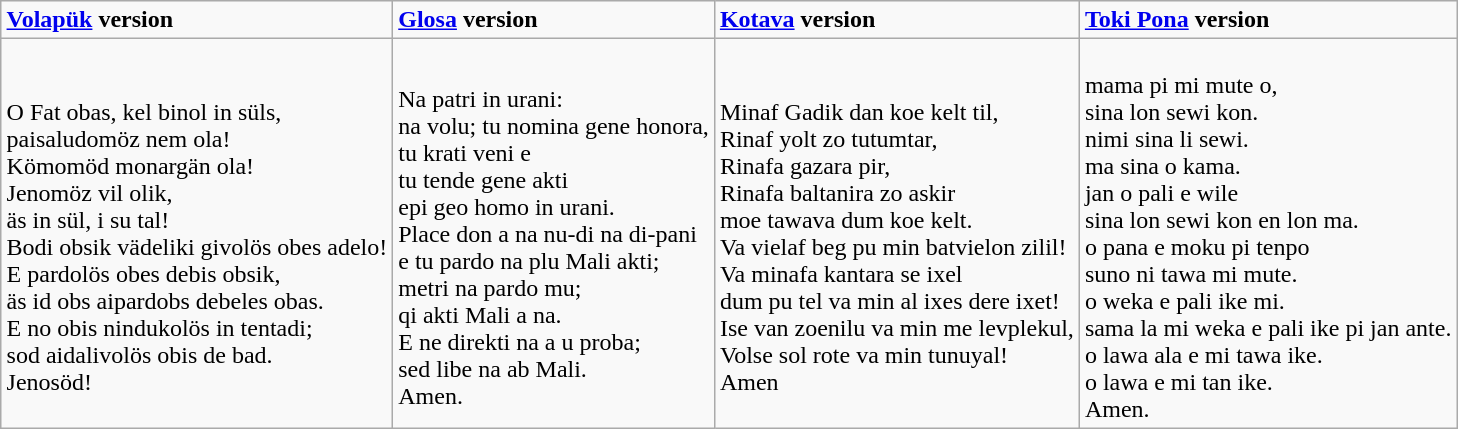<table class="wikitable" style="margin:1em auto;">
<tr>
<td><strong><a href='#'>Volapük</a> version</strong></td>
<td><strong><a href='#'>Glosa</a> version</strong></td>
<td><strong><a href='#'>Kotava</a> version</strong></td>
<td><strong><a href='#'>Toki Pona</a> version</strong></td>
</tr>
<tr>
<td><br>O Fat obas, kel binol in süls,<br>
paisaludomöz nem ola!<br>
Kömomöd monargän ola!<br>
Jenomöz vil olik,<br>
äs in sül, i su tal!<br>
Bodi obsik vädeliki givolös obes adelo!<br>
E pardolös obes debis obsik,<br>
äs id obs aipardobs debeles obas.<br>
E no obis nindukolös in tentadi;<br>
sod aidalivolös obis de bad.<br>
Jenosöd!</td>
<td><br>Na patri in urani:<br>
na volu; tu nomina gene honora,<br>
tu krati veni e <br>
tu tende gene akti <br>
epi geo homo in urani.<br>
Place don a na nu-di na di-pani<br>
e tu pardo na plu Mali akti;<br>
metri na pardo mu; <br>
qi akti Mali a na.<br>
E ne direkti na a u proba;<br>
sed libe na ab Mali.<br>
Amen.</td>
<td><br>Minaf Gadik dan koe kelt til,<br>
Rinaf yolt zo tutumtar,<br>
Rinafa gazara pir,<br>
Rinafa baltanira zo askir <br>
moe tawava dum koe kelt.<br>
Va vielaf beg pu min batvielon zilil!<br>
Va minafa kantara se ixel <br>
dum pu tel va min al ixes dere ixet!<br>
Ise van zoenilu va min me levplekul,<br>
Volse sol rote va min tunuyal!<br>
Amen</td>
<td><br>mama pi mi mute o,<br>
sina lon sewi kon.<br>
nimi sina li sewi.<br>
ma sina o kama.<br>
jan o pali e wile <br>
sina lon sewi kon en lon ma.<br>
o pana e moku pi tenpo <br>
suno ni tawa mi mute.<br>
o weka e pali ike mi.<br>
sama la mi weka e pali ike pi jan ante.<br>
o lawa ala e mi tawa ike.<br>
o lawa e mi tan ike.<br>
Amen.<br></td>
</tr>
</table>
